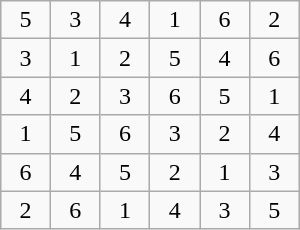<table class="wikitable" border="1" align="center" style="margin: 1em auto 1em auto; text-align:center; width:200px">
<tr>
<td>5</td>
<td>3</td>
<td>4</td>
<td>1</td>
<td>6</td>
<td>2</td>
</tr>
<tr>
<td>3</td>
<td>1</td>
<td>2</td>
<td>5</td>
<td>4</td>
<td>6</td>
</tr>
<tr>
<td>4</td>
<td>2</td>
<td>3</td>
<td>6</td>
<td>5</td>
<td>1</td>
</tr>
<tr>
<td>1</td>
<td>5</td>
<td>6</td>
<td>3</td>
<td>2</td>
<td>4</td>
</tr>
<tr>
<td>6</td>
<td>4</td>
<td>5</td>
<td>2</td>
<td>1</td>
<td>3</td>
</tr>
<tr>
<td>2</td>
<td>6</td>
<td>1</td>
<td>4</td>
<td>3</td>
<td>5</td>
</tr>
</table>
